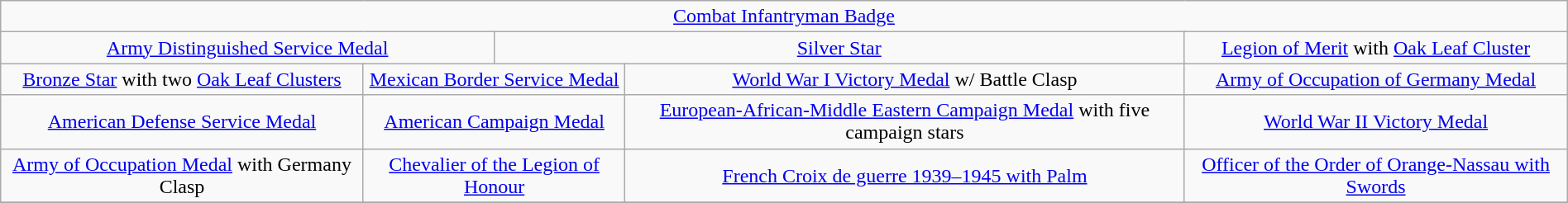<table class="wikitable" style="margin:1em auto; text-align:center;">
<tr>
<td colspan="19"><a href='#'>Combat Infantryman Badge</a></td>
</tr>
<tr>
<td colspan="6"><a href='#'>Army Distinguished Service Medal</a></td>
<td colspan="6"><a href='#'>Silver Star</a></td>
<td colspan="6"><a href='#'>Legion of Merit</a> with <a href='#'>Oak Leaf Cluster</a></td>
</tr>
<tr>
<td colspan="4"><a href='#'>Bronze Star</a> with two <a href='#'>Oak Leaf Clusters</a></td>
<td colspan="4"><a href='#'>Mexican Border Service Medal</a></td>
<td colspan="4"><a href='#'>World War I Victory Medal</a> w/ Battle Clasp</td>
<td colspan="4"><a href='#'>Army of Occupation of Germany Medal</a></td>
</tr>
<tr>
<td colspan="4"><a href='#'>American Defense Service Medal</a></td>
<td colspan="4"><a href='#'>American Campaign Medal</a></td>
<td colspan="4"><a href='#'>European-African-Middle Eastern Campaign Medal</a> with five campaign stars</td>
<td colspan="4"><a href='#'>World War II Victory Medal</a></td>
</tr>
<tr>
<td colspan="4"><a href='#'>Army of Occupation Medal</a> with Germany Clasp</td>
<td colspan="4"><a href='#'>Chevalier of the Legion of Honour</a></td>
<td colspan="4"><a href='#'>French Croix de guerre 1939–1945 with Palm</a></td>
<td colspan="4"><a href='#'>Officer of the Order of Orange-Nassau with Swords</a></td>
</tr>
<tr>
</tr>
</table>
